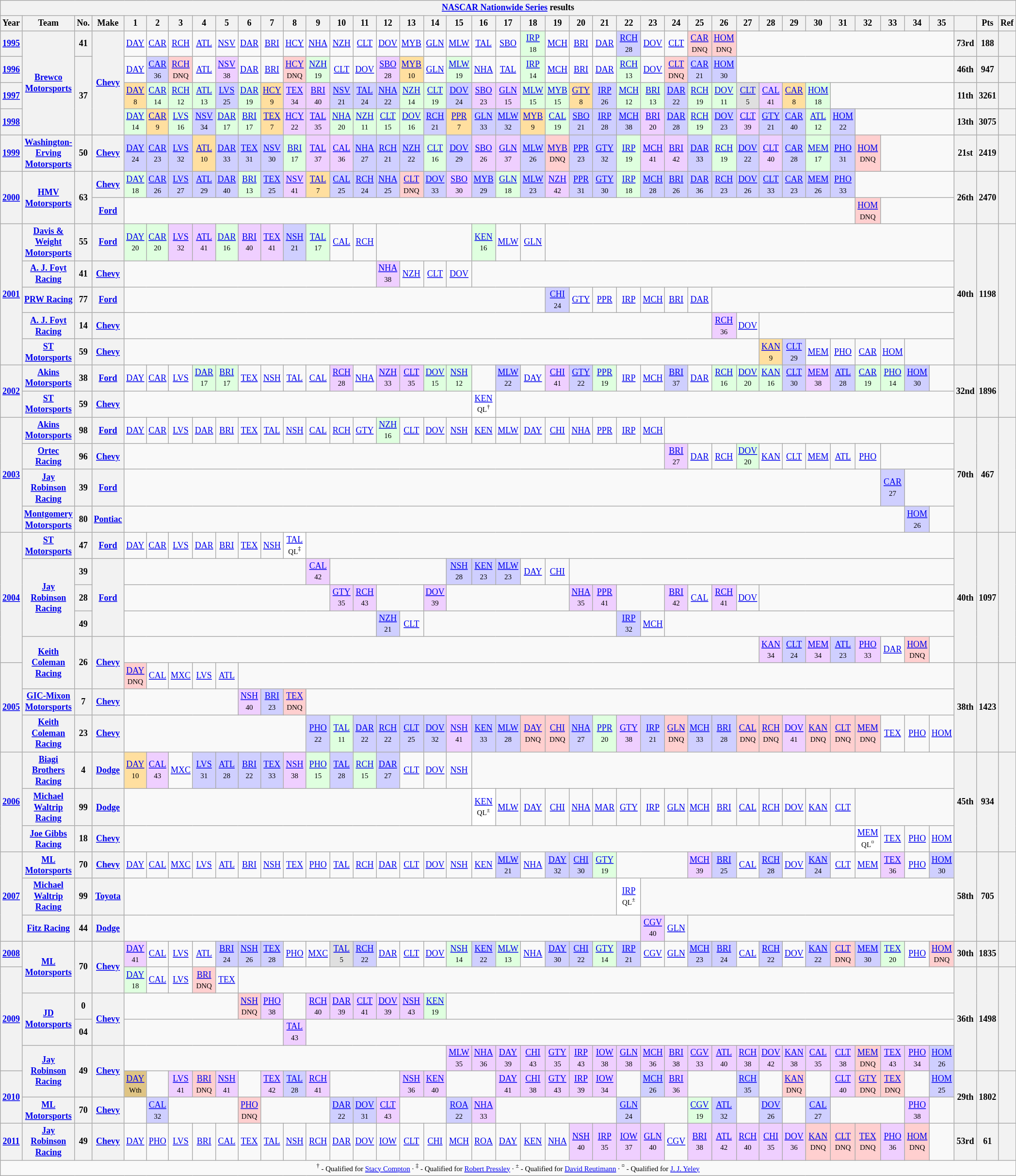<table class="wikitable" style="text-align:center; font-size:75%">
<tr>
<th colspan=42><a href='#'>NASCAR Nationwide Series</a> results</th>
</tr>
<tr>
<th>Year</th>
<th>Team</th>
<th>No.</th>
<th>Make</th>
<th>1</th>
<th>2</th>
<th>3</th>
<th>4</th>
<th>5</th>
<th>6</th>
<th>7</th>
<th>8</th>
<th>9</th>
<th>10</th>
<th>11</th>
<th>12</th>
<th>13</th>
<th>14</th>
<th>15</th>
<th>16</th>
<th>17</th>
<th>18</th>
<th>19</th>
<th>20</th>
<th>21</th>
<th>22</th>
<th>23</th>
<th>24</th>
<th>25</th>
<th>26</th>
<th>27</th>
<th>28</th>
<th>29</th>
<th>30</th>
<th>31</th>
<th>32</th>
<th>33</th>
<th>34</th>
<th>35</th>
<th></th>
<th>Pts</th>
<th>Ref</th>
</tr>
<tr>
<th><a href='#'>1995</a></th>
<th rowspan=4><a href='#'>Brewco Motorsports</a></th>
<th>41</th>
<th rowspan=4><a href='#'>Chevy</a></th>
<td><a href='#'>DAY</a></td>
<td><a href='#'>CAR</a></td>
<td><a href='#'>RCH</a></td>
<td><a href='#'>ATL</a></td>
<td><a href='#'>NSV</a></td>
<td><a href='#'>DAR</a></td>
<td><a href='#'>BRI</a></td>
<td><a href='#'>HCY</a></td>
<td><a href='#'>NHA</a></td>
<td><a href='#'>NZH</a></td>
<td><a href='#'>CLT</a></td>
<td><a href='#'>DOV</a></td>
<td><a href='#'>MYB</a></td>
<td><a href='#'>GLN</a></td>
<td><a href='#'>MLW</a></td>
<td><a href='#'>TAL</a></td>
<td><a href='#'>SBO</a></td>
<td style="background:#DFFFDF;"><a href='#'>IRP</a><br><small>18</small></td>
<td><a href='#'>MCH</a></td>
<td><a href='#'>BRI</a></td>
<td><a href='#'>DAR</a></td>
<td style="background:#CFCFFF;"><a href='#'>RCH</a><br><small>28</small></td>
<td><a href='#'>DOV</a></td>
<td><a href='#'>CLT</a></td>
<td style="background:#FFCFCF;"><a href='#'>CAR</a><br><small>DNQ</small></td>
<td style="background:#FFCFCF;"><a href='#'>HOM</a><br><small>DNQ</small></td>
<td colspan=9></td>
<th>73rd</th>
<th>188</th>
<th></th>
</tr>
<tr>
<th><a href='#'>1996</a></th>
<th rowspan=3>37</th>
<td><a href='#'>DAY</a></td>
<td style="background:#CFCFFF;"><a href='#'>CAR</a><br><small>36</small></td>
<td style="background:#FFCFCF;"><a href='#'>RCH</a><br><small>DNQ</small></td>
<td><a href='#'>ATL</a></td>
<td style="background:#EFCFFF;"><a href='#'>NSV</a><br><small>38</small></td>
<td><a href='#'>DAR</a></td>
<td><a href='#'>BRI</a></td>
<td style="background:#FFCFCF;"><a href='#'>HCY</a><br><small>DNQ</small></td>
<td style="background:#DFFFDF;"><a href='#'>NZH</a><br><small>19</small></td>
<td><a href='#'>CLT</a></td>
<td><a href='#'>DOV</a></td>
<td style="background:#EFCFFF;"><a href='#'>SBO</a><br><small>28</small></td>
<td style="background:#FFDF9F;"><a href='#'>MYB</a><br><small>10</small></td>
<td><a href='#'>GLN</a></td>
<td style="background:#DFFFDF;"><a href='#'>MLW</a><br><small>19</small></td>
<td><a href='#'>NHA</a></td>
<td><a href='#'>TAL</a></td>
<td style="background:#DFFFDF;"><a href='#'>IRP</a><br><small>14</small></td>
<td><a href='#'>MCH</a></td>
<td><a href='#'>BRI</a></td>
<td><a href='#'>DAR</a></td>
<td style="background:#DFFFDF;"><a href='#'>RCH</a><br><small>13</small></td>
<td><a href='#'>DOV</a></td>
<td style="background:#FFCFCF;"><a href='#'>CLT</a><br><small>DNQ</small></td>
<td style="background:#CFCFFF;"><a href='#'>CAR</a><br><small>21</small></td>
<td style="background:#CFCFFF;"><a href='#'>HOM</a><br><small>30</small></td>
<td colspan=9></td>
<th>46th</th>
<th>947</th>
<th></th>
</tr>
<tr>
<th><a href='#'>1997</a></th>
<td style="background:#FFDF9F;"><a href='#'>DAY</a><br><small>8</small></td>
<td style="background:#DFFFDF;"><a href='#'>CAR</a><br><small>14</small></td>
<td style="background:#DFFFDF;"><a href='#'>RCH</a><br><small>12</small></td>
<td style="background:#DFFFDF;"><a href='#'>ATL</a><br><small>13</small></td>
<td style="background:#CFCFFF;"><a href='#'>LVS</a><br><small>25</small></td>
<td style="background:#DFFFDF;"><a href='#'>DAR</a><br><small>19</small></td>
<td style="background:#FFDF9F;"><a href='#'>HCY</a><br><small>9</small></td>
<td style="background:#EFCFFF;"><a href='#'>TEX</a><br><small>34</small></td>
<td style="background:#EFCFFF;"><a href='#'>BRI</a><br><small>40</small></td>
<td style="background:#CFCFFF;"><a href='#'>NSV</a><br><small>21</small></td>
<td style="background:#CFCFFF;"><a href='#'>TAL</a><br><small>24</small></td>
<td style="background:#CFCFFF;"><a href='#'>NHA</a><br><small>22</small></td>
<td style="background:#DFFFDF;"><a href='#'>NZH</a><br><small>14</small></td>
<td style="background:#DFFFDF;"><a href='#'>CLT</a><br><small>19</small></td>
<td style="background:#CFCFFF;"><a href='#'>DOV</a><br><small>24</small></td>
<td style="background:#EFCFFF;"><a href='#'>SBO</a><br><small>23</small></td>
<td style="background:#EFCFFF;"><a href='#'>GLN</a><br><small>15</small></td>
<td style="background:#DFFFDF;"><a href='#'>MLW</a><br><small>15</small></td>
<td style="background:#DFFFDF;"><a href='#'>MYB</a><br><small>15</small></td>
<td style="background:#FFDF9F;"><a href='#'>GTY</a><br><small>8</small></td>
<td style="background:#CFCFFF;"><a href='#'>IRP</a><br><small>26</small></td>
<td style="background:#DFFFDF;"><a href='#'>MCH</a><br><small>12</small></td>
<td style="background:#DFFFDF;"><a href='#'>BRI</a><br><small>13</small></td>
<td style="background:#CFCFFF;"><a href='#'>DAR</a><br><small>22</small></td>
<td style="background:#DFFFDF;"><a href='#'>RCH</a><br><small>19</small></td>
<td style="background:#DFFFDF;"><a href='#'>DOV</a><br><small>11</small></td>
<td style="background:#DFDFDF;"><a href='#'>CLT</a><br><small>5</small></td>
<td style="background:#EFCFFF;"><a href='#'>CAL</a><br><small>41</small></td>
<td style="background:#FFDF9F;"><a href='#'>CAR</a><br><small>8</small></td>
<td style="background:#DFFFDF;"><a href='#'>HOM</a><br><small>18</small></td>
<td colspan=5></td>
<th>11th</th>
<th>3261</th>
<th></th>
</tr>
<tr>
<th><a href='#'>1998</a></th>
<td style="background:#DFFFDF;"><a href='#'>DAY</a><br><small>14</small></td>
<td style="background:#FFDF9F;"><a href='#'>CAR</a><br><small>9</small></td>
<td style="background:#DFFFDF;"><a href='#'>LVS</a><br><small>16</small></td>
<td style="background:#CFCFFF;"><a href='#'>NSV</a><br><small>34</small></td>
<td style="background:#DFFFDF;"><a href='#'>DAR</a><br><small>17</small></td>
<td style="background:#DFFFDF;"><a href='#'>BRI</a><br><small>17</small></td>
<td style="background:#FFDF9F;"><a href='#'>TEX</a><br><small>7</small></td>
<td style="background:#EFCFFF;"><a href='#'>HCY</a><br><small>22</small></td>
<td style="background:#EFCFFF;"><a href='#'>TAL</a><br><small>35</small></td>
<td style="background:#DFFFDF;"><a href='#'>NHA</a><br><small>20</small></td>
<td style="background:#DFFFDF;"><a href='#'>NZH</a><br><small>11</small></td>
<td style="background:#DFFFDF;"><a href='#'>CLT</a><br><small>15</small></td>
<td style="background:#DFFFDF;"><a href='#'>DOV</a><br><small>16</small></td>
<td style="background:#CFCFFF;"><a href='#'>RCH</a><br><small>21</small></td>
<td style="background:#FFDF9F;"><a href='#'>PPR</a><br><small>7</small></td>
<td style="background:#CFCFFF;"><a href='#'>GLN</a><br><small>33</small></td>
<td style="background:#CFCFFF;"><a href='#'>MLW</a><br><small>32</small></td>
<td style="background:#FFDF9F;"><a href='#'>MYB</a><br><small>9</small></td>
<td style="background:#DFFFDF;"><a href='#'>CAL</a><br><small>19</small></td>
<td style="background:#CFCFFF;"><a href='#'>SBO</a><br><small>21</small></td>
<td style="background:#CFCFFF;"><a href='#'>IRP</a><br><small>28</small></td>
<td style="background:#CFCFFF;"><a href='#'>MCH</a><br><small>38</small></td>
<td style="background:#EFCFFF;"><a href='#'>BRI</a><br><small>20</small></td>
<td style="background:#CFCFFF;"><a href='#'>DAR</a><br><small>28</small></td>
<td style="background:#DFFFDF;"><a href='#'>RCH</a><br><small>19</small></td>
<td style="background:#CFCFFF;"><a href='#'>DOV</a><br><small>23</small></td>
<td style="background:#EFCFFF;"><a href='#'>CLT</a><br><small>39</small></td>
<td style="background:#CFCFFF;"><a href='#'>GTY</a><br><small>21</small></td>
<td style="background:#CFCFFF;"><a href='#'>CAR</a><br><small>40</small></td>
<td style="background:#DFFFDF;"><a href='#'>ATL</a><br><small>12</small></td>
<td style="background:#CFCFFF;"><a href='#'>HOM</a><br><small>22</small></td>
<td colspan=4></td>
<th>13th</th>
<th>3075</th>
<th></th>
</tr>
<tr>
<th><a href='#'>1999</a></th>
<th><a href='#'>Washington-Erving Motorsports</a></th>
<th>50</th>
<th><a href='#'>Chevy</a></th>
<td style="background:#CFCFFF;"><a href='#'>DAY</a><br><small>24</small></td>
<td style="background:#CFCFFF;"><a href='#'>CAR</a><br><small>23</small></td>
<td style="background:#CFCFFF;"><a href='#'>LVS</a><br><small>32</small></td>
<td style="background:#FFDF9F;"><a href='#'>ATL</a><br><small>10</small></td>
<td style="background:#CFCFFF;"><a href='#'>DAR</a><br><small>33</small></td>
<td style="background:#CFCFFF;"><a href='#'>TEX</a><br><small>31</small></td>
<td style="background:#CFCFFF;"><a href='#'>NSV</a><br><small>30</small></td>
<td style="background:#DFFFDF;"><a href='#'>BRI</a><br><small>17</small></td>
<td style="background:#EFCFFF;"><a href='#'>TAL</a><br><small>37</small></td>
<td style="background:#EFCFFF;"><a href='#'>CAL</a><br><small>36</small></td>
<td style="background:#CFCFFF;"><a href='#'>NHA</a><br><small>27</small></td>
<td style="background:#CFCFFF;"><a href='#'>RCH</a><br><small>21</small></td>
<td style="background:#CFCFFF;"><a href='#'>NZH</a><br><small>22</small></td>
<td style="background:#DFFFDF;"><a href='#'>CLT</a><br><small>16</small></td>
<td style="background:#CFCFFF;"><a href='#'>DOV</a><br><small>29</small></td>
<td style="background:#EFCFFF;"><a href='#'>SBO</a><br><small>26</small></td>
<td style="background:#EFCFFF;"><a href='#'>GLN</a><br><small>37</small></td>
<td style="background:#CFCFFF;"><a href='#'>MLW</a><br><small>26</small></td>
<td style="background:#FFCFCF;"><a href='#'>MYB</a><br><small>DNQ</small></td>
<td style="background:#CFCFFF;"><a href='#'>PPR</a><br><small>23</small></td>
<td style="background:#CFCFFF;"><a href='#'>GTY</a><br><small>32</small></td>
<td style="background:#DFFFDF;"><a href='#'>IRP</a><br><small>19</small></td>
<td style="background:#EFCFFF;"><a href='#'>MCH</a><br><small>41</small></td>
<td style="background:#EFCFFF;"><a href='#'>BRI</a><br><small>42</small></td>
<td style="background:#CFCFFF;"><a href='#'>DAR</a><br><small>33</small></td>
<td style="background:#DFFFDF;"><a href='#'>RCH</a><br><small>19</small></td>
<td style="background:#CFCFFF;"><a href='#'>DOV</a><br><small>22</small></td>
<td style="background:#EFCFFF;"><a href='#'>CLT</a><br><small>40</small></td>
<td style="background:#CFCFFF;"><a href='#'>CAR</a><br><small>28</small></td>
<td style="background:#DFFFDF;"><a href='#'>MEM</a><br><small>17</small></td>
<td style="background:#CFCFFF;"><a href='#'>PHO</a><br><small>31</small></td>
<td style="background:#FFCFCF;"><a href='#'>HOM</a><br><small>DNQ</small></td>
<td colspan=3></td>
<th>21st</th>
<th>2419</th>
<th></th>
</tr>
<tr>
<th rowspan=2><a href='#'>2000</a></th>
<th rowspan=2><a href='#'>HMV Motorsports</a></th>
<th rowspan=2>63</th>
<th><a href='#'>Chevy</a></th>
<td style="background:#DFFFDF;"><a href='#'>DAY</a><br><small>18</small></td>
<td style="background:#CFCFFF;"><a href='#'>CAR</a><br><small>26</small></td>
<td style="background:#CFCFFF;"><a href='#'>LVS</a><br><small>27</small></td>
<td style="background:#CFCFFF;"><a href='#'>ATL</a><br><small>29</small></td>
<td style="background:#CFCFFF;"><a href='#'>DAR</a><br><small>40</small></td>
<td style="background:#DFFFDF;"><a href='#'>BRI</a><br><small>13</small></td>
<td style="background:#CFCFFF;"><a href='#'>TEX</a><br><small>25</small></td>
<td style="background:#EFCFFF;"><a href='#'>NSV</a><br><small>41</small></td>
<td style="background:#FFDF9F;"><a href='#'>TAL</a><br><small>7</small></td>
<td style="background:#CFCFFF;"><a href='#'>CAL</a><br><small>25</small></td>
<td style="background:#CFCFFF;"><a href='#'>RCH</a><br><small>24</small></td>
<td style="background:#CFCFFF;"><a href='#'>NHA</a><br><small>25</small></td>
<td style="background:#FFCFCF;"><a href='#'>CLT</a><br><small>DNQ</small></td>
<td style="background:#CFCFFF;"><a href='#'>DOV</a><br><small>33</small></td>
<td style="background:#EFCFFF;"><a href='#'>SBO</a><br><small>30</small></td>
<td style="background:#CFCFFF;"><a href='#'>MYB</a><br><small>29</small></td>
<td style="background:#DFFFDF;"><a href='#'>GLN</a><br><small>18</small></td>
<td style="background:#CFCFFF;"><a href='#'>MLW</a><br><small>23</small></td>
<td style="background:#EFCFFF;"><a href='#'>NZH</a><br><small>42</small></td>
<td style="background:#CFCFFF;"><a href='#'>PPR</a><br><small>31</small></td>
<td style="background:#CFCFFF;"><a href='#'>GTY</a><br><small>30</small></td>
<td style="background:#DFFFDF;"><a href='#'>IRP</a><br><small>18</small></td>
<td style="background:#CFCFFF;"><a href='#'>MCH</a><br><small>28</small></td>
<td style="background:#CFCFFF;"><a href='#'>BRI</a><br><small>26</small></td>
<td style="background:#CFCFFF;"><a href='#'>DAR</a><br><small>36</small></td>
<td style="background:#CFCFFF;"><a href='#'>RCH</a><br><small>23</small></td>
<td style="background:#CFCFFF;"><a href='#'>DOV</a><br><small>26</small></td>
<td style="background:#CFCFFF;"><a href='#'>CLT</a><br><small>33</small></td>
<td style="background:#CFCFFF;"><a href='#'>CAR</a><br><small>23</small></td>
<td style="background:#CFCFFF;"><a href='#'>MEM</a><br><small>26</small></td>
<td style="background:#CFCFFF;"><a href='#'>PHO</a><br><small>33</small></td>
<td colspan=4></td>
<th rowspan=2>26th</th>
<th rowspan=2>2470</th>
<th rowspan=2></th>
</tr>
<tr>
<th><a href='#'>Ford</a></th>
<td colspan=31></td>
<td style="background:#FFCFCF;"><a href='#'>HOM</a><br><small>DNQ</small></td>
<td colspan=3></td>
</tr>
<tr>
<th rowspan=5><a href='#'>2001</a></th>
<th><a href='#'>Davis & Weight Motorsports</a></th>
<th>55</th>
<th><a href='#'>Ford</a></th>
<td style="background:#DFFFDF;"><a href='#'>DAY</a><br><small>20</small></td>
<td style="background:#DFFFDF;"><a href='#'>CAR</a><br><small>20</small></td>
<td style="background:#EFCFFF;"><a href='#'>LVS</a><br><small>32</small></td>
<td style="background:#EFCFFF;"><a href='#'>ATL</a><br><small>41</small></td>
<td style="background:#DFFFDF;"><a href='#'>DAR</a><br><small>16</small></td>
<td style="background:#EFCFFF;"><a href='#'>BRI</a><br><small>40</small></td>
<td style="background:#EFCFFF;"><a href='#'>TEX</a><br><small>41</small></td>
<td style="background:#CFCFFF;"><a href='#'>NSH</a><br><small>21</small></td>
<td style="background:#DFFFDF;"><a href='#'>TAL</a><br><small>17</small></td>
<td><a href='#'>CAL</a></td>
<td><a href='#'>RCH</a></td>
<td colspan=4></td>
<td style="background:#DFFFDF;"><a href='#'>KEN</a><br><small>16</small></td>
<td><a href='#'>MLW</a></td>
<td><a href='#'>GLN</a></td>
<td colspan=17></td>
<th rowspan=5>40th</th>
<th rowspan=5>1198</th>
<th rowspan=5></th>
</tr>
<tr>
<th><a href='#'>A. J. Foyt Racing</a></th>
<th>41</th>
<th><a href='#'>Chevy</a></th>
<td colspan=11></td>
<td style="background:#EFCFFF;"><a href='#'>NHA</a><br><small>38</small></td>
<td><a href='#'>NZH</a></td>
<td><a href='#'>CLT</a></td>
<td><a href='#'>DOV</a></td>
<td colspan=20></td>
</tr>
<tr>
<th><a href='#'>PRW Racing</a></th>
<th>77</th>
<th><a href='#'>Ford</a></th>
<td colspan=18></td>
<td style="background:#CFCFFF;"><a href='#'>CHI</a><br><small>24</small></td>
<td><a href='#'>GTY</a></td>
<td><a href='#'>PPR</a></td>
<td><a href='#'>IRP</a></td>
<td><a href='#'>MCH</a></td>
<td><a href='#'>BRI</a></td>
<td><a href='#'>DAR</a></td>
<td colspan=10></td>
</tr>
<tr>
<th><a href='#'>A. J. Foyt Racing</a></th>
<th>14</th>
<th><a href='#'>Chevy</a></th>
<td colspan=25></td>
<td style="background:#EFCFFF;"><a href='#'>RCH</a><br><small>36</small></td>
<td><a href='#'>DOV</a></td>
<td colspan=8></td>
</tr>
<tr>
<th><a href='#'>ST Motorsports</a></th>
<th>59</th>
<th><a href='#'>Chevy</a></th>
<td colspan=27></td>
<td style="background:#FFDF9F;"><a href='#'>KAN</a><br><small>9</small></td>
<td style="background:#CFCFFF;"><a href='#'>CLT</a><br><small>29</small></td>
<td><a href='#'>MEM</a></td>
<td><a href='#'>PHO</a></td>
<td><a href='#'>CAR</a></td>
<td><a href='#'>HOM</a></td>
<td colspan=2></td>
</tr>
<tr>
<th rowspan=2><a href='#'>2002</a></th>
<th><a href='#'>Akins Motorsports</a></th>
<th>38</th>
<th><a href='#'>Ford</a></th>
<td><a href='#'>DAY</a></td>
<td><a href='#'>CAR</a></td>
<td><a href='#'>LVS</a></td>
<td style="background:#DFFFDF;"><a href='#'>DAR</a><br><small>17</small></td>
<td style="background:#DFFFDF;"><a href='#'>BRI</a><br><small>17</small></td>
<td><a href='#'>TEX</a></td>
<td><a href='#'>NSH</a></td>
<td><a href='#'>TAL</a></td>
<td><a href='#'>CAL</a></td>
<td style="background:#EFCFFF;"><a href='#'>RCH</a><br><small>28</small></td>
<td><a href='#'>NHA</a></td>
<td style="background:#EFCFFF;"><a href='#'>NZH</a><br><small>33</small></td>
<td style="background:#EFCFFF;"><a href='#'>CLT</a><br><small>35</small></td>
<td style="background:#DFFFDF;"><a href='#'>DOV</a><br><small>15</small></td>
<td style="background:#DFFFDF;"><a href='#'>NSH</a><br><small>12</small></td>
<td></td>
<td style="background:#CFCFFF;"><a href='#'>MLW</a><br><small>22</small></td>
<td><a href='#'>DAY</a></td>
<td style="background:#EFCFFF;"><a href='#'>CHI</a><br><small>41</small></td>
<td style="background:#CFCFFF;"><a href='#'>GTY</a><br><small>22</small></td>
<td style="background:#DFFFDF;"><a href='#'>PPR</a><br><small>19</small></td>
<td><a href='#'>IRP</a></td>
<td><a href='#'>MCH</a></td>
<td style="background:#CFCFFF;"><a href='#'>BRI</a><br><small>37</small></td>
<td><a href='#'>DAR</a></td>
<td style="background:#DFFFDF;"><a href='#'>RCH</a><br><small>16</small></td>
<td style="background:#DFFFDF;"><a href='#'>DOV</a><br><small>20</small></td>
<td style="background:#DFFFDF;"><a href='#'>KAN</a><br><small>16</small></td>
<td style="background:#CFCFFF;"><a href='#'>CLT</a><br><small>30</small></td>
<td style="background:#EFCFFF;"><a href='#'>MEM</a><br><small>38</small></td>
<td style="background:#CFCFFF;"><a href='#'>ATL</a><br><small>28</small></td>
<td style="background:#DFFFDF;"><a href='#'>CAR</a><br><small>19</small></td>
<td style="background:#DFFFDF;"><a href='#'>PHO</a><br><small>14</small></td>
<td style="background:#CFCFFF;"><a href='#'>HOM</a><br><small>30</small></td>
<td></td>
<th rowspan=2>32nd</th>
<th rowspan=2>1896</th>
<th rowspan=2></th>
</tr>
<tr>
<th><a href='#'>ST Motorsports</a></th>
<th>59</th>
<th><a href='#'>Chevy</a></th>
<td colspan=15></td>
<td style="background:#FFFFFF;"><a href='#'>KEN</a><br><small>QL<sup>†</sup></small></td>
<td colspan=19></td>
</tr>
<tr>
<th rowspan=4><a href='#'>2003</a></th>
<th><a href='#'>Akins Motorsports</a></th>
<th>98</th>
<th><a href='#'>Ford</a></th>
<td><a href='#'>DAY</a></td>
<td><a href='#'>CAR</a></td>
<td><a href='#'>LVS</a></td>
<td><a href='#'>DAR</a></td>
<td><a href='#'>BRI</a></td>
<td><a href='#'>TEX</a></td>
<td><a href='#'>TAL</a></td>
<td><a href='#'>NSH</a></td>
<td><a href='#'>CAL</a></td>
<td><a href='#'>RCH</a></td>
<td><a href='#'>GTY</a></td>
<td style="background:#DFFFDF;"><a href='#'>NZH</a><br><small>16</small></td>
<td><a href='#'>CLT</a></td>
<td><a href='#'>DOV</a></td>
<td><a href='#'>NSH</a></td>
<td><a href='#'>KEN</a></td>
<td><a href='#'>MLW</a></td>
<td><a href='#'>DAY</a></td>
<td><a href='#'>CHI</a></td>
<td><a href='#'>NHA</a></td>
<td><a href='#'>PPR</a></td>
<td><a href='#'>IRP</a></td>
<td><a href='#'>MCH</a></td>
<td colspan=12></td>
<th rowspan=4>70th</th>
<th rowspan=4>467</th>
<th rowspan=4></th>
</tr>
<tr>
<th><a href='#'>Ortec Racing</a></th>
<th>96</th>
<th><a href='#'>Chevy</a></th>
<td colspan=23></td>
<td style="background:#EFCFFF;"><a href='#'>BRI</a><br><small>27</small></td>
<td><a href='#'>DAR</a></td>
<td><a href='#'>RCH</a></td>
<td style="background:#DFFFDF;"><a href='#'>DOV</a><br><small>20</small></td>
<td><a href='#'>KAN</a></td>
<td><a href='#'>CLT</a></td>
<td><a href='#'>MEM</a></td>
<td><a href='#'>ATL</a></td>
<td><a href='#'>PHO</a></td>
<td colspan=3></td>
</tr>
<tr>
<th><a href='#'>Jay Robinson Racing</a></th>
<th>39</th>
<th><a href='#'>Ford</a></th>
<td colspan=32></td>
<td style="background:#CFCFFF;"><a href='#'>CAR</a><br><small>27</small></td>
<td colspan=2></td>
</tr>
<tr>
<th><a href='#'>Montgomery Motorsports</a></th>
<th>80</th>
<th><a href='#'>Pontiac</a></th>
<td colspan=33></td>
<td style="background:#CFCFFF;"><a href='#'>HOM</a><br><small>26</small></td>
<td></td>
</tr>
<tr>
<th rowspan=5><a href='#'>2004</a></th>
<th><a href='#'>ST Motorsports</a></th>
<th>47</th>
<th><a href='#'>Ford</a></th>
<td><a href='#'>DAY</a></td>
<td><a href='#'>CAR</a></td>
<td><a href='#'>LVS</a></td>
<td><a href='#'>DAR</a></td>
<td><a href='#'>BRI</a></td>
<td><a href='#'>TEX</a></td>
<td><a href='#'>NSH</a></td>
<td style="background:#FFFFFF;"><a href='#'>TAL</a><br><small>QL<sup>‡</sup></small></td>
<td colspan=27></td>
<th rowspan=5>40th</th>
<th rowspan=5>1097</th>
<th rowspan=5></th>
</tr>
<tr>
<th rowspan=3><a href='#'>Jay Robinson Racing</a></th>
<th>39</th>
<th rowspan=3><a href='#'>Ford</a></th>
<td colspan=8></td>
<td style="background:#EFCFFF;"><a href='#'>CAL</a><br><small>42</small></td>
<td colspan=5></td>
<td style="background:#CFCFFF;"><a href='#'>NSH</a><br><small>28</small></td>
<td style="background:#CFCFFF;"><a href='#'>KEN</a><br><small>23</small></td>
<td style="background:#CFCFFF;"><a href='#'>MLW</a><br><small>23</small></td>
<td><a href='#'>DAY</a></td>
<td><a href='#'>CHI</a></td>
<td colspan=16></td>
</tr>
<tr>
<th>28</th>
<td colspan=9></td>
<td style="background:#EFCFFF;"><a href='#'>GTY</a><br><small>35</small></td>
<td style="background:#EFCFFF;"><a href='#'>RCH</a><br><small>43</small></td>
<td colspan=2></td>
<td style="background:#EFCFFF;"><a href='#'>DOV</a><br><small>39</small></td>
<td colspan=5></td>
<td style="background:#EFCFFF;"><a href='#'>NHA</a><br><small>35</small></td>
<td style="background:#EFCFFF;"><a href='#'>PPR</a><br><small>41</small></td>
<td colspan=2></td>
<td style="background:#EFCFFF;"><a href='#'>BRI</a><br><small>42</small></td>
<td><a href='#'>CAL</a></td>
<td style="background:#EFCFFF;"><a href='#'>RCH</a><br><small>41</small></td>
<td><a href='#'>DOV</a></td>
<td colspan=8></td>
</tr>
<tr>
<th>49</th>
<td colspan=11></td>
<td style="background:#CFCFFF;"><a href='#'>NZH</a><br><small>21</small></td>
<td><a href='#'>CLT</a></td>
<td colspan=8></td>
<td style="background:#CFCFFF;"><a href='#'>IRP</a><br><small>32</small></td>
<td><a href='#'>MCH</a></td>
<td colspan=12></td>
</tr>
<tr>
<th rowspan=2><a href='#'>Keith Coleman Racing</a></th>
<th rowspan=2>26</th>
<th rowspan=2><a href='#'>Chevy</a></th>
<td colspan=27></td>
<td style="background:#EFCFFF;"><a href='#'>KAN</a><br><small>34</small></td>
<td style="background:#CFCFFF;"><a href='#'>CLT</a><br><small>24</small></td>
<td style="background:#EFCFFF;"><a href='#'>MEM</a><br><small>34</small></td>
<td style="background:#CFCFFF;"><a href='#'>ATL</a><br><small>23</small></td>
<td style="background:#EFCFFF;"><a href='#'>PHO</a><br><small>33</small></td>
<td><a href='#'>DAR</a></td>
<td style="background:#FFCFCF;"><a href='#'>HOM</a><br><small>DNQ</small></td>
<td></td>
</tr>
<tr>
<th rowspan=3><a href='#'>2005</a></th>
<td style="background:#FFCFCF;"><a href='#'>DAY</a><br><small>DNQ</small></td>
<td><a href='#'>CAL</a></td>
<td><a href='#'>MXC</a></td>
<td><a href='#'>LVS</a></td>
<td><a href='#'>ATL</a></td>
<td colspan=30></td>
<th rowspan=3>38th</th>
<th rowspan=3>1423</th>
<th rowspan=3></th>
</tr>
<tr>
<th><a href='#'>GIC-Mixon Motorsports</a></th>
<th>7</th>
<th><a href='#'>Chevy</a></th>
<td colspan=5></td>
<td style="background:#EFCFFF;"><a href='#'>NSH</a><br><small>40</small></td>
<td style="background:#CFCFFF;"><a href='#'>BRI</a><br><small>23</small></td>
<td style="background:#FFCFCF;"><a href='#'>TEX</a><br><small>DNQ</small></td>
<td colspan=27></td>
</tr>
<tr>
<th><a href='#'>Keith Coleman Racing</a></th>
<th>23</th>
<th><a href='#'>Chevy</a></th>
<td colspan=8></td>
<td style="background:#CFCFFF;"><a href='#'>PHO</a><br><small>22</small></td>
<td style="background:#DFFFDF;"><a href='#'>TAL</a><br><small>11</small></td>
<td style="background:#CFCFFF;"><a href='#'>DAR</a><br><small>22</small></td>
<td style="background:#CFCFFF;"><a href='#'>RCH</a><br><small>22</small></td>
<td style="background:#CFCFFF;"><a href='#'>CLT</a><br><small>25</small></td>
<td style="background:#CFCFFF;"><a href='#'>DOV</a><br><small>32</small></td>
<td style="background:#EFCFFF;"><a href='#'>NSH</a><br><small>41</small></td>
<td style="background:#CFCFFF;"><a href='#'>KEN</a><br><small>33</small></td>
<td style="background:#CFCFFF;"><a href='#'>MLW</a><br><small>28</small></td>
<td style="background:#FFCFCF;"><a href='#'>DAY</a><br><small>DNQ</small></td>
<td style="background:#FFCFCF;"><a href='#'>CHI</a><br><small>DNQ</small></td>
<td style="background:#CFCFFF;"><a href='#'>NHA</a><br><small>27</small></td>
<td style="background:#DFFFDF;"><a href='#'>PPR</a><br><small>20</small></td>
<td style="background:#EFCFFF;"><a href='#'>GTY</a><br><small>38</small></td>
<td style="background:#CFCFFF;"><a href='#'>IRP</a><br><small>21</small></td>
<td style="background:#FFCFCF;"><a href='#'>GLN</a><br><small>DNQ</small></td>
<td style="background:#CFCFFF;"><a href='#'>MCH</a><br><small>33</small></td>
<td style="background:#CFCFFF;"><a href='#'>BRI</a><br><small>28</small></td>
<td style="background:#FFCFCF;"><a href='#'>CAL</a><br><small>DNQ</small></td>
<td style="background:#FFCFCF;"><a href='#'>RCH</a><br><small>DNQ</small></td>
<td style="background:#EFCFFF;"><a href='#'>DOV</a><br><small>41</small></td>
<td style="background:#FFCFCF;"><a href='#'>KAN</a><br><small>DNQ</small></td>
<td style="background:#FFCFCF;"><a href='#'>CLT</a><br><small>DNQ</small></td>
<td style="background:#FFCFCF;"><a href='#'>MEM</a><br><small>DNQ</small></td>
<td><a href='#'>TEX</a></td>
<td><a href='#'>PHO</a></td>
<td><a href='#'>HOM</a></td>
</tr>
<tr>
<th rowspan=3><a href='#'>2006</a></th>
<th><a href='#'>Biagi Brothers Racing</a></th>
<th>4</th>
<th><a href='#'>Dodge</a></th>
<td style="background:#FFDF9F;"><a href='#'>DAY</a><br><small>10</small></td>
<td style="background:#EFCFFF;"><a href='#'>CAL</a><br><small>43</small></td>
<td><a href='#'>MXC</a></td>
<td style="background:#CFCFFF;"><a href='#'>LVS</a><br><small>31</small></td>
<td style="background:#CFCFFF;"><a href='#'>ATL</a><br><small>28</small></td>
<td style="background:#CFCFFF;"><a href='#'>BRI</a><br><small>22</small></td>
<td style="background:#CFCFFF;"><a href='#'>TEX</a><br><small>33</small></td>
<td style="background:#EFCFFF;"><a href='#'>NSH</a><br><small>38</small></td>
<td style="background:#DFFFDF;"><a href='#'>PHO</a><br><small>15</small></td>
<td style="background:#CFCFFF;"><a href='#'>TAL</a><br><small>28</small></td>
<td style="background:#DFFFDF;"><a href='#'>RCH</a><br><small>15</small></td>
<td style="background:#CFCFFF;"><a href='#'>DAR</a><br><small>27</small></td>
<td><a href='#'>CLT</a></td>
<td><a href='#'>DOV</a></td>
<td><a href='#'>NSH</a></td>
<td colspan=20></td>
<th rowspan=3>45th</th>
<th rowspan=3>934</th>
<th rowspan=3></th>
</tr>
<tr>
<th><a href='#'>Michael Waltrip Racing</a></th>
<th>99</th>
<th><a href='#'>Dodge</a></th>
<td colspan=15></td>
<td style="background:#FFFFFF;"><a href='#'>KEN</a><br><small>QL<sup>±</sup></small></td>
<td><a href='#'>MLW</a></td>
<td><a href='#'>DAY</a></td>
<td><a href='#'>CHI</a></td>
<td><a href='#'>NHA</a></td>
<td><a href='#'>MAR</a></td>
<td><a href='#'>GTY</a></td>
<td><a href='#'>IRP</a></td>
<td><a href='#'>GLN</a></td>
<td><a href='#'>MCH</a></td>
<td><a href='#'>BRI</a></td>
<td><a href='#'>CAL</a></td>
<td><a href='#'>RCH</a></td>
<td><a href='#'>DOV</a></td>
<td><a href='#'>KAN</a></td>
<td><a href='#'>CLT</a></td>
<td colspan=4></td>
</tr>
<tr>
<th><a href='#'>Joe Gibbs Racing</a></th>
<th>18</th>
<th><a href='#'>Chevy</a></th>
<td colspan=31></td>
<td style="background:#FFFFFF;"><a href='#'>MEM</a><br><small>QL<sup>¤</sup></small></td>
<td><a href='#'>TEX</a></td>
<td><a href='#'>PHO</a></td>
<td><a href='#'>HOM</a></td>
</tr>
<tr>
<th rowspan=3><a href='#'>2007</a></th>
<th><a href='#'>ML Motorsports</a></th>
<th>70</th>
<th><a href='#'>Chevy</a></th>
<td><a href='#'>DAY</a></td>
<td><a href='#'>CAL</a></td>
<td><a href='#'>MXC</a></td>
<td><a href='#'>LVS</a></td>
<td><a href='#'>ATL</a></td>
<td><a href='#'>BRI</a></td>
<td><a href='#'>NSH</a></td>
<td><a href='#'>TEX</a></td>
<td><a href='#'>PHO</a></td>
<td><a href='#'>TAL</a></td>
<td><a href='#'>RCH</a></td>
<td><a href='#'>DAR</a></td>
<td><a href='#'>CLT</a></td>
<td><a href='#'>DOV</a></td>
<td><a href='#'>NSH</a></td>
<td><a href='#'>KEN</a></td>
<td style="background:#CFCFFF;"><a href='#'>MLW</a><br><small>21</small></td>
<td><a href='#'>NHA</a></td>
<td style="background:#CFCFFF;"><a href='#'>DAY</a><br><small>32</small></td>
<td style="background:#CFCFFF;"><a href='#'>CHI</a><br><small>30</small></td>
<td style="background:#DFFFDF;"><a href='#'>GTY</a><br><small>19</small></td>
<td colspan=3></td>
<td style="background:#EFCFFF;"><a href='#'>MCH</a><br><small>39</small></td>
<td style="background:#CFCFFF;"><a href='#'>BRI</a><br><small>25</small></td>
<td><a href='#'>CAL</a></td>
<td style="background:#CFCFFF;"><a href='#'>RCH</a><br><small>28</small></td>
<td><a href='#'>DOV</a></td>
<td style="background:#CFCFFF;"><a href='#'>KAN</a><br><small>24</small></td>
<td><a href='#'>CLT</a></td>
<td><a href='#'>MEM</a></td>
<td style="background:#EFCFFF;"><a href='#'>TEX</a><br><small>36</small></td>
<td><a href='#'>PHO</a></td>
<td style="background:#CFCFFF;"><a href='#'>HOM</a><br><small>30</small></td>
<th rowspan=3>58th</th>
<th rowspan=3>705</th>
<th rowspan=3></th>
</tr>
<tr>
<th><a href='#'>Michael Waltrip Racing</a></th>
<th>99</th>
<th><a href='#'>Toyota</a></th>
<td colspan=21></td>
<td style="background:#FFFFFF;"><a href='#'>IRP</a><br><small>QL<sup>±</sup></small></td>
<td colspan=13></td>
</tr>
<tr>
<th><a href='#'>Fitz Racing</a></th>
<th>44</th>
<th><a href='#'>Dodge</a></th>
<td colspan=22></td>
<td style="background:#EFCFFF;"><a href='#'>CGV</a><br><small>40</small></td>
<td><a href='#'>GLN</a></td>
<td colspan=11></td>
</tr>
<tr>
<th><a href='#'>2008</a></th>
<th rowspan=2><a href='#'>ML Motorsports</a></th>
<th rowspan=2>70</th>
<th rowspan=2><a href='#'>Chevy</a></th>
<td style="background:#EFCFFF;"><a href='#'>DAY</a><br><small>41</small></td>
<td><a href='#'>CAL</a></td>
<td><a href='#'>LVS</a></td>
<td><a href='#'>ATL</a></td>
<td style="background:#CFCFFF;"><a href='#'>BRI</a><br><small>24</small></td>
<td style="background:#CFCFFF;"><a href='#'>NSH</a><br><small>26</small></td>
<td style="background:#CFCFFF;"><a href='#'>TEX</a><br><small>28</small></td>
<td><a href='#'>PHO</a></td>
<td><a href='#'>MXC</a></td>
<td style="background:#DFDFDF;"><a href='#'>TAL</a><br><small>5</small></td>
<td style="background:#CFCFFF;"><a href='#'>RCH</a><br><small>22</small></td>
<td><a href='#'>DAR</a></td>
<td><a href='#'>CLT</a></td>
<td><a href='#'>DOV</a></td>
<td style="background:#DFFFDF;"><a href='#'>NSH</a><br><small>14</small></td>
<td style="background:#CFCFFF;"><a href='#'>KEN</a><br><small>22</small></td>
<td style="background:#DFFFDF;"><a href='#'>MLW</a><br><small>13</small></td>
<td><a href='#'>NHA</a></td>
<td style="background:#CFCFFF;"><a href='#'>DAY</a><br><small>30</small></td>
<td style="background:#CFCFFF;"><a href='#'>CHI</a><br><small>22</small></td>
<td style="background:#DFFFDF;"><a href='#'>GTY</a><br><small>14</small></td>
<td style="background:#CFCFFF;"><a href='#'>IRP</a><br><small>21</small></td>
<td><a href='#'>CGV</a></td>
<td><a href='#'>GLN</a></td>
<td style="background:#CFCFFF;"><a href='#'>MCH</a><br><small>23</small></td>
<td style="background:#CFCFFF;"><a href='#'>BRI</a><br><small>24</small></td>
<td><a href='#'>CAL</a></td>
<td style="background:#CFCFFF;"><a href='#'>RCH</a><br><small>22</small></td>
<td><a href='#'>DOV</a></td>
<td style="background:#CFCFFF;"><a href='#'>KAN</a><br><small>22</small></td>
<td style="background:#FFCFCF;"><a href='#'>CLT</a><br><small>DNQ</small></td>
<td style="background:#CFCFFF;"><a href='#'>MEM</a><br><small>30</small></td>
<td style="background:#DFFFDF;"><a href='#'>TEX</a><br><small>20</small></td>
<td><a href='#'>PHO</a></td>
<td style="background:#FFCFCF;"><a href='#'>HOM</a><br><small>DNQ</small></td>
<th>30th</th>
<th>1835</th>
<th></th>
</tr>
<tr>
<th rowspan=4><a href='#'>2009</a></th>
<td style="background:#DFFFDF;"><a href='#'>DAY</a><br><small>18</small></td>
<td><a href='#'>CAL</a></td>
<td><a href='#'>LVS</a></td>
<td style="background:#FFCFCF;"><a href='#'>BRI</a><br><small>DNQ</small></td>
<td><a href='#'>TEX</a></td>
<td colspan=30></td>
<th rowspan=4>36th</th>
<th rowspan=4>1498</th>
<th rowspan=4></th>
</tr>
<tr>
<th rowspan=2><a href='#'>JD Motorsports</a></th>
<th>0</th>
<th rowspan=2><a href='#'>Chevy</a></th>
<td colspan=5></td>
<td style="background:#FFCFCF;"><a href='#'>NSH</a><br><small>DNQ</small></td>
<td style="background:#EFCFFF;"><a href='#'>PHO</a><br><small>38</small></td>
<td></td>
<td style="background:#EFCFFF;"><a href='#'>RCH</a><br><small>40</small></td>
<td style="background:#EFCFFF;"><a href='#'>DAR</a><br><small>39</small></td>
<td style="background:#EFCFFF;"><a href='#'>CLT</a><br><small>41</small></td>
<td style="background:#EFCFFF;"><a href='#'>DOV</a><br><small>39</small></td>
<td style="background:#EFCFFF;"><a href='#'>NSH</a><br><small>43</small></td>
<td style="background:#DFFFDF;"><a href='#'>KEN</a><br><small>19</small></td>
<td colspan=21></td>
</tr>
<tr>
<th>04</th>
<td colspan=7></td>
<td style="background:#EFCFFF;"><a href='#'>TAL</a><br><small>43</small></td>
<td colspan=27></td>
</tr>
<tr>
<th rowspan=2><a href='#'>Jay Robinson Racing</a></th>
<th rowspan=2>49</th>
<th rowspan=2><a href='#'>Chevy</a></th>
<td colspan=14></td>
<td style="background:#EFCFFF;"><a href='#'>MLW</a><br><small>35</small></td>
<td style="background:#EFCFFF;"><a href='#'>NHA</a><br><small>36</small></td>
<td style="background:#EFCFFF;"><a href='#'>DAY</a><br><small>39</small></td>
<td style="background:#EFCFFF;"><a href='#'>CHI</a><br><small>43</small></td>
<td style="background:#EFCFFF;"><a href='#'>GTY</a><br><small>35</small></td>
<td style="background:#EFCFFF;"><a href='#'>IRP</a><br><small>43</small></td>
<td style="background:#EFCFFF;"><a href='#'>IOW</a><br><small>38</small></td>
<td style="background:#EFCFFF;"><a href='#'>GLN</a><br><small>38</small></td>
<td style="background:#EFCFFF;"><a href='#'>MCH</a><br><small>36</small></td>
<td style="background:#EFCFFF;"><a href='#'>BRI</a><br><small>38</small></td>
<td style="background:#EFCFFF;"><a href='#'>CGV</a><br><small>33</small></td>
<td style="background:#EFCFFF;"><a href='#'>ATL</a><br><small>40</small></td>
<td style="background:#EFCFFF;"><a href='#'>RCH</a><br><small>38</small></td>
<td style="background:#EFCFFF;"><a href='#'>DOV</a><br><small>42</small></td>
<td style="background:#EFCFFF;"><a href='#'>KAN</a><br><small>38</small></td>
<td style="background:#EFCFFF;"><a href='#'>CAL</a><br><small>35</small></td>
<td style="background:#EFCFFF;"><a href='#'>CLT</a><br><small>38</small></td>
<td style="background:#FFCFCF;"><a href='#'>MEM</a><br><small>DNQ</small></td>
<td style="background:#EFCFFF;"><a href='#'>TEX</a><br><small>43</small></td>
<td style="background:#EFCFFF;"><a href='#'>PHO</a><br><small>34</small></td>
<td style="background:#CFCFFF;"><a href='#'>HOM</a><br><small>26</small></td>
</tr>
<tr>
<th rowspan=2><a href='#'>2010</a></th>
<td style="background:#DFC484;"><a href='#'>DAY</a><br><small>Wth</small></td>
<td></td>
<td style="background:#EFCFFF;"><a href='#'>LVS</a><br><small>41</small></td>
<td style="background:#FFCFCF;"><a href='#'>BRI</a><br><small>DNQ</small></td>
<td style="background:#EFCFFF;"><a href='#'>NSH</a><br><small>41</small></td>
<td></td>
<td style="background:#EFCFFF;"><a href='#'>TEX</a><br><small>42</small></td>
<td style="background:#CFCFFF;"><a href='#'>TAL</a><br><small>28</small></td>
<td style="background:#EFCFFF;"><a href='#'>RCH</a><br><small>41</small></td>
<td colspan=3></td>
<td style="background:#EFCFFF;"><a href='#'>NSH</a><br><small>36</small></td>
<td style="background:#EFCFFF;"><a href='#'>KEN</a><br><small>40</small></td>
<td colspan=2></td>
<td style="background:#EFCFFF;"><a href='#'>DAY</a><br><small>41</small></td>
<td style="background:#EFCFFF;"><a href='#'>CHI</a><br><small>38</small></td>
<td style="background:#EFCFFF;"><a href='#'>GTY</a><br><small>43</small></td>
<td style="background:#EFCFFF;"><a href='#'>IRP</a><br><small>39</small></td>
<td style="background:#EFCFFF;"><a href='#'>IOW</a><br><small>34</small></td>
<td></td>
<td style="background:#CFCFFF;"><a href='#'>MCH</a><br><small>26</small></td>
<td style="background:#EFCFFF;"><a href='#'>BRI</a><br><small>36</small></td>
<td colspan=2></td>
<td style="background:#CFCFFF;"><a href='#'>RCH</a><br><small>35</small></td>
<td></td>
<td style="background:#FFCFCF;"><a href='#'>KAN</a><br><small>DNQ</small></td>
<td></td>
<td style="background:#EFCFFF;"><a href='#'>CLT</a><br><small>40</small></td>
<td style="background:#FFCFCF;"><a href='#'>GTY</a><br><small>DNQ</small></td>
<td style="background:#FFCFCF;"><a href='#'>TEX</a><br><small>DNQ</small></td>
<td></td>
<td style="background:#CFCFFF;"><a href='#'>HOM</a><br><small>25</small></td>
<th rowspan=2>29th</th>
<th rowspan=2>1802</th>
<th rowspan=2></th>
</tr>
<tr>
<th><a href='#'>ML Motorsports</a></th>
<th>70</th>
<th><a href='#'>Chevy</a></th>
<td></td>
<td style="background:#CFCFFF;"><a href='#'>CAL</a><br><small>32</small></td>
<td colspan=3></td>
<td style="background:#FFCFCF;"><a href='#'>PHO</a><br><small>DNQ</small></td>
<td colspan=3></td>
<td style="background:#CFCFFF;"><a href='#'>DAR</a><br><small>22</small></td>
<td style="background:#CFCFFF;"><a href='#'>DOV</a><br><small>31</small></td>
<td style="background:#EFCFFF;"><a href='#'>CLT</a><br><small>43</small></td>
<td colspan=2></td>
<td style="background:#CFCFFF;"><a href='#'>ROA</a><br><small>22</small></td>
<td style="background:#EFCFFF;"><a href='#'>NHA</a><br><small>33</small></td>
<td colspan=5></td>
<td style="background:#CFCFFF;"><a href='#'>GLN</a><br><small>24</small></td>
<td colspan=2></td>
<td style="background:#DFFFDF;"><a href='#'>CGV</a><br><small>19</small></td>
<td style="background:#CFCFFF;"><a href='#'>ATL</a><br><small>32</small></td>
<td></td>
<td style="background:#CFCFFF;"><a href='#'>DOV</a><br><small>26</small></td>
<td></td>
<td style="background:#CFCFFF;"><a href='#'>CAL</a><br><small>27</small></td>
<td colspan=3></td>
<td style="background:#EFCFFF;"><a href='#'>PHO</a><br><small>38</small></td>
<td></td>
</tr>
<tr>
<th><a href='#'>2011</a></th>
<th><a href='#'>Jay Robinson Racing</a></th>
<th>49</th>
<th><a href='#'>Chevy</a></th>
<td><a href='#'>DAY</a></td>
<td><a href='#'>PHO</a></td>
<td><a href='#'>LVS</a></td>
<td><a href='#'>BRI</a></td>
<td><a href='#'>CAL</a></td>
<td><a href='#'>TEX</a></td>
<td><a href='#'>TAL</a></td>
<td><a href='#'>NSH</a></td>
<td><a href='#'>RCH</a></td>
<td><a href='#'>DAR</a></td>
<td><a href='#'>DOV</a></td>
<td><a href='#'>IOW</a></td>
<td><a href='#'>CLT</a></td>
<td><a href='#'>CHI</a></td>
<td><a href='#'>MCH</a></td>
<td><a href='#'>ROA</a></td>
<td><a href='#'>DAY</a></td>
<td><a href='#'>KEN</a></td>
<td><a href='#'>NHA</a></td>
<td style="background:#EFCFFF;"><a href='#'>NSH</a><br><small>40</small></td>
<td style="background:#EFCFFF;"><a href='#'>IRP</a><br><small>35</small></td>
<td style="background:#EFCFFF;"><a href='#'>IOW</a><br><small>37</small></td>
<td style="background:#EFCFFF;"><a href='#'>GLN</a><br><small>40</small></td>
<td><a href='#'>CGV</a></td>
<td style="background:#EFCFFF;"><a href='#'>BRI</a><br><small>38</small></td>
<td style="background:#EFCFFF;"><a href='#'>ATL</a><br><small>42</small></td>
<td style="background:#EFCFFF;"><a href='#'>RCH</a><br><small>40</small></td>
<td style="background:#EFCFFF;"><a href='#'>CHI</a><br><small>35</small></td>
<td style="background:#EFCFFF;"><a href='#'>DOV</a><br><small>36</small></td>
<td style="background:#FFCFCF;"><a href='#'>KAN</a><br><small>DNQ</small></td>
<td style="background:#FFCFCF;"><a href='#'>CLT</a><br><small>DNQ</small></td>
<td style="background:#FFCFCF;"><a href='#'>TEX</a><br><small>DNQ</small></td>
<td style="background:#EFCFFF;"><a href='#'>PHO</a><br><small>36</small></td>
<td style="background:#FFCFCF;"><a href='#'>HOM</a><br><small>DNQ</small></td>
<td></td>
<th>53rd</th>
<th>61</th>
<th></th>
</tr>
<tr>
<td colspan=42><small><sup>†</sup> - Qualified for <a href='#'>Stacy Compton</a> · <sup>‡</sup> - Qualified for <a href='#'>Robert Pressley</a> · <sup>±</sup> - Qualified for <a href='#'>David Reutimann</a> · <sup>¤</sup> - Qualified for <a href='#'>J. J. Yeley</a></small></td>
</tr>
</table>
